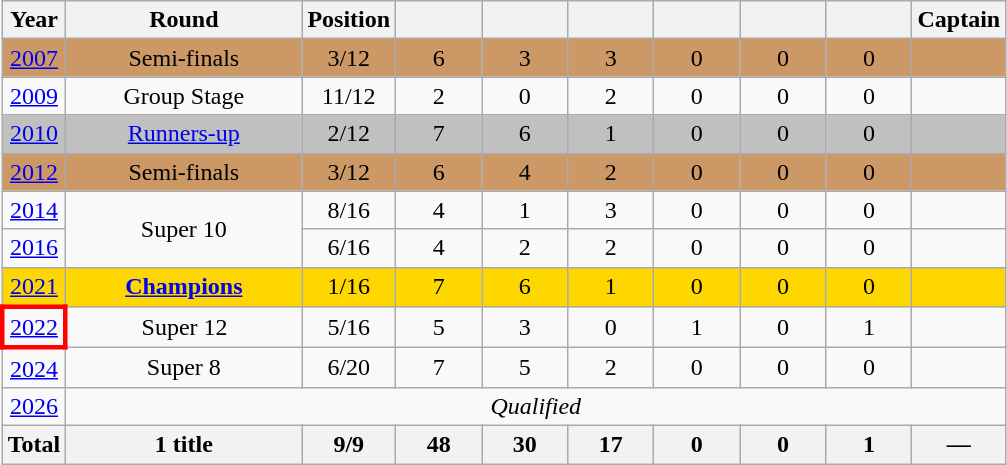<table class="wikitable" style="text-align: center; width=900px;">
<tr>
<th scope=col>Year</th>
<th width=150>Round</th>
<th width=50>Position</th>
<th width=50></th>
<th width=50></th>
<th width=50></th>
<th width=50></th>
<th width=50></th>
<th width=50></th>
<th width=50>Captain</th>
</tr>
<tr style="background:#c96;">
<td> <a href='#'>2007</a></td>
<td>Semi-finals</td>
<td>3/12</td>
<td>6</td>
<td>3</td>
<td>3</td>
<td>0</td>
<td>0</td>
<td>0</td>
<td></td>
</tr>
<tr>
<td> <a href='#'>2009</a></td>
<td>Group Stage</td>
<td>11/12</td>
<td>2</td>
<td>0</td>
<td>2</td>
<td>0</td>
<td>0</td>
<td>0</td>
<td></td>
</tr>
<tr style="background:silver;">
<td> <a href='#'>2010</a></td>
<td><a href='#'>Runners-up</a></td>
<td>2/12</td>
<td>7</td>
<td>6</td>
<td>1</td>
<td>0</td>
<td>0</td>
<td>0</td>
<td></td>
</tr>
<tr style="background:#c96;">
<td> <a href='#'>2012</a></td>
<td>Semi-finals</td>
<td>3/12</td>
<td>6</td>
<td>4</td>
<td>2</td>
<td>0</td>
<td>0</td>
<td>0</td>
<td></td>
</tr>
<tr>
<td> <a href='#'>2014</a></td>
<td rowspan=2>Super 10</td>
<td>8/16</td>
<td>4</td>
<td>1</td>
<td>3</td>
<td>0</td>
<td>0</td>
<td>0</td>
<td></td>
</tr>
<tr>
<td> <a href='#'>2016</a></td>
<td>6/16</td>
<td>4</td>
<td>2</td>
<td>2</td>
<td>0</td>
<td>0</td>
<td>0</td>
<td></td>
</tr>
<tr |- style="background:gold;">
<td>  <a href='#'>2021</a></td>
<td><strong><a href='#'>Champions</a></strong></td>
<td>1/16</td>
<td>7</td>
<td>6</td>
<td>1</td>
<td>0</td>
<td>0</td>
<td>0</td>
<td></td>
</tr>
<tr>
<td style="border: 3px solid red"> <a href='#'>2022</a></td>
<td>Super 12</td>
<td>5/16</td>
<td>5</td>
<td>3</td>
<td>0</td>
<td>1</td>
<td>0</td>
<td>1</td>
<td></td>
</tr>
<tr>
<td>  <a href='#'>2024</a></td>
<td>Super 8</td>
<td>6/20</td>
<td>7</td>
<td>5</td>
<td>2</td>
<td>0</td>
<td>0</td>
<td>0</td>
<td></td>
</tr>
<tr>
<td>  <a href='#'>2026</a></td>
<td colspan=9><em>Qualified</em></td>
</tr>
<tr>
<th><strong>Total</strong></th>
<th><strong>1 title</strong></th>
<th><strong>9/9</strong></th>
<th><strong>48</strong></th>
<th><strong>30</strong></th>
<th><strong>17</strong></th>
<th><strong>0</strong></th>
<th><strong>0</strong></th>
<th><strong>1</strong></th>
<th>—</th>
</tr>
</table>
